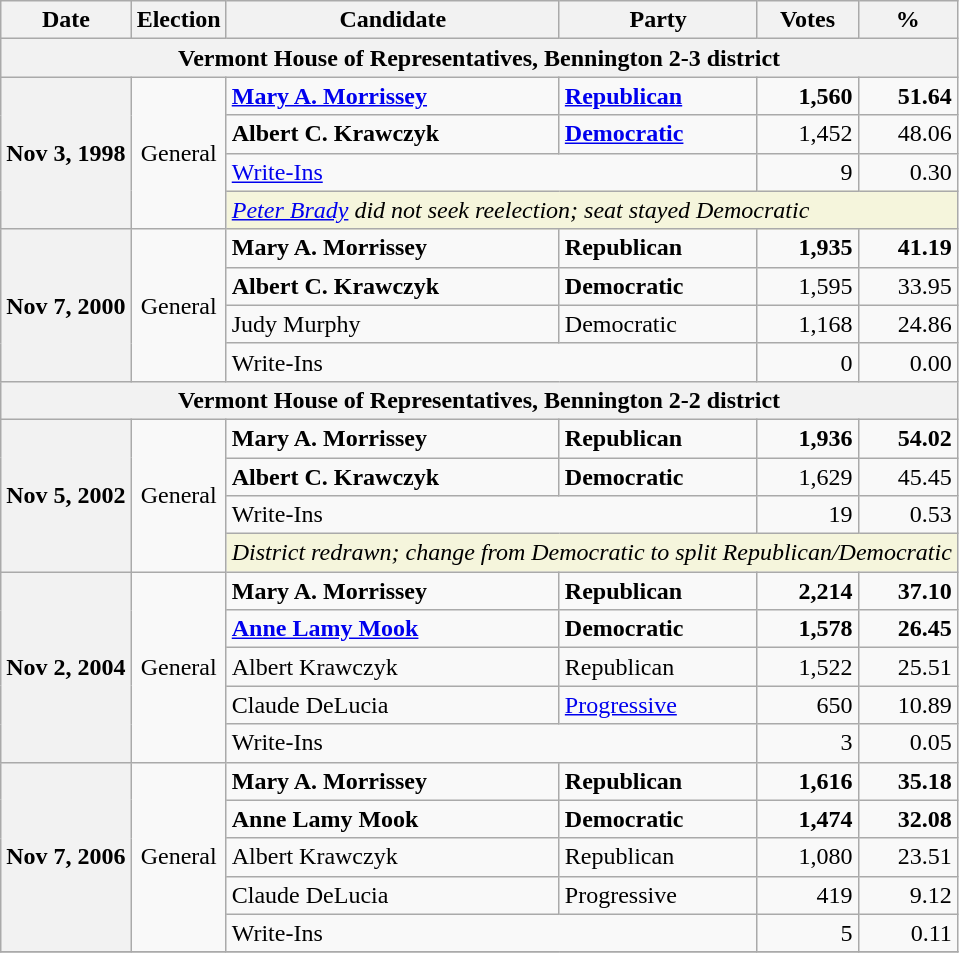<table class="wikitable">
<tr>
<th>Date</th>
<th>Election</th>
<th>Candidate</th>
<th>Party</th>
<th>Votes</th>
<th>%</th>
</tr>
<tr>
<th colspan="6">Vermont House of Representatives, Bennington 2-3 district</th>
</tr>
<tr>
<th rowspan="4">Nov 3, 1998</th>
<td rowspan="4" align="center">General</td>
<td><strong><a href='#'>Mary A. Morrissey</a></strong></td>
<td><strong><a href='#'>Republican</a></strong></td>
<td align="right"><strong>1,560</strong></td>
<td align="right"><strong>51.64</strong></td>
</tr>
<tr>
<td><strong>Albert C. Krawczyk</strong></td>
<td><strong><a href='#'>Democratic</a></strong></td>
<td align="right">1,452</td>
<td align="right">48.06</td>
</tr>
<tr>
<td colspan="2"><a href='#'>Write-Ins</a></td>
<td align="right">9</td>
<td align="right">0.30</td>
</tr>
<tr>
<td colspan="4" style="background:Beige"><em><a href='#'>Peter Brady</a> did not seek reelection; seat stayed Democratic</em></td>
</tr>
<tr>
<th rowspan="4">Nov 7, 2000</th>
<td rowspan="4" align="center">General</td>
<td><strong>Mary A. Morrissey</strong></td>
<td><strong>Republican</strong></td>
<td align="right"><strong>1,935</strong></td>
<td align="right"><strong>41.19</strong></td>
</tr>
<tr>
<td><strong>Albert C. Krawczyk</strong></td>
<td><strong>Democratic</strong></td>
<td align="right">1,595</td>
<td align="right">33.95</td>
</tr>
<tr>
<td>Judy Murphy</td>
<td>Democratic</td>
<td align="right">1,168</td>
<td align="right">24.86</td>
</tr>
<tr>
<td colspan="2">Write-Ins</td>
<td align="right">0</td>
<td align="right">0.00</td>
</tr>
<tr>
<th colspan="6">Vermont House of Representatives, Bennington 2-2 district</th>
</tr>
<tr>
<th rowspan="4">Nov 5, 2002</th>
<td rowspan="4" align="center">General</td>
<td><strong>Mary A. Morrissey</strong></td>
<td><strong>Republican</strong></td>
<td align="right"><strong>1,936</strong></td>
<td align="right"><strong>54.02</strong></td>
</tr>
<tr>
<td><strong>Albert C. Krawczyk</strong></td>
<td><strong>Democratic</strong></td>
<td align="right">1,629</td>
<td align="right">45.45</td>
</tr>
<tr>
<td colspan="2">Write-Ins</td>
<td align="right">19</td>
<td align="right">0.53</td>
</tr>
<tr>
<td colspan="4" style="background:Beige"><em>District redrawn; change from Democratic to split Republican/Democratic</em></td>
</tr>
<tr>
<th rowspan="5">Nov 2, 2004</th>
<td rowspan="5" align="center">General</td>
<td><strong>Mary A. Morrissey</strong></td>
<td><strong>Republican</strong></td>
<td align="right"><strong>2,214</strong></td>
<td align="right"><strong>37.10</strong></td>
</tr>
<tr>
<td><strong><a href='#'>Anne Lamy Mook</a></strong></td>
<td><strong>Democratic</strong></td>
<td align="right"><strong>1,578</strong></td>
<td align="right"><strong>26.45</strong></td>
</tr>
<tr>
<td>Albert Krawczyk</td>
<td>Republican</td>
<td align="right">1,522</td>
<td align="right">25.51</td>
</tr>
<tr>
<td>Claude DeLucia</td>
<td><a href='#'>Progressive</a></td>
<td align="right">650</td>
<td align="right">10.89</td>
</tr>
<tr>
<td colspan="2">Write-Ins</td>
<td align="right">3</td>
<td align="right">0.05</td>
</tr>
<tr>
<th rowspan="5">Nov 7, 2006</th>
<td rowspan="5" align="center">General</td>
<td><strong>Mary A. Morrissey</strong></td>
<td><strong>Republican</strong></td>
<td align="right"><strong>1,616</strong></td>
<td align="right"><strong>35.18</strong></td>
</tr>
<tr>
<td><strong>Anne Lamy Mook</strong></td>
<td><strong>Democratic</strong></td>
<td align="right"><strong>1,474</strong></td>
<td align="right"><strong>32.08</strong></td>
</tr>
<tr>
<td>Albert Krawczyk</td>
<td>Republican</td>
<td align="right">1,080</td>
<td align="right">23.51</td>
</tr>
<tr>
<td>Claude DeLucia</td>
<td>Progressive</td>
<td align="right">419</td>
<td align="right">9.12</td>
</tr>
<tr>
<td colspan="2">Write-Ins</td>
<td align="right">5</td>
<td align="right">0.11</td>
</tr>
<tr>
</tr>
</table>
